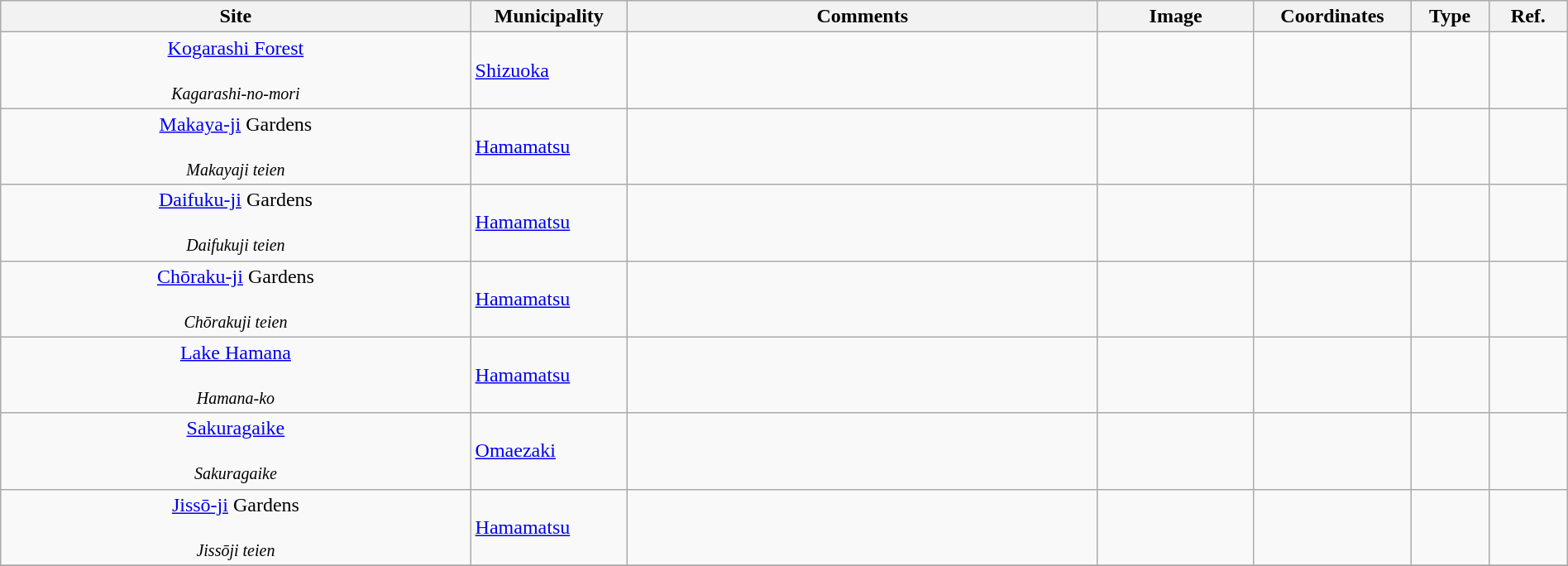<table class="wikitable sortable"  style="width:100%;">
<tr>
<th width="30%" align="left">Site</th>
<th width="10%" align="left">Municipality</th>
<th width="30%" align="left" class="unsortable">Comments</th>
<th width="10%" align="left"  class="unsortable">Image</th>
<th width="10%" align="left" class="unsortable">Coordinates</th>
<th width="5%" align="left">Type</th>
<th width="5%" align="left"  class="unsortable">Ref.</th>
</tr>
<tr>
<td align="center"><a href='#'>Kogarashi Forest</a><br><br><small><em>Kagarashi-no-mori</em></small></td>
<td><a href='#'>Shizuoka</a></td>
<td></td>
<td></td>
<td></td>
<td></td>
<td></td>
</tr>
<tr>
<td align="center"><a href='#'>Makaya-ji</a> Gardens<br><br><small><em>Makayaji teien</em></small></td>
<td><a href='#'>Hamamatsu</a></td>
<td></td>
<td></td>
<td></td>
<td></td>
<td></td>
</tr>
<tr>
<td align="center"><a href='#'>Daifuku-ji</a> Gardens<br><br><small><em>Daifukuji teien</em></small></td>
<td><a href='#'>Hamamatsu</a></td>
<td></td>
<td></td>
<td></td>
<td></td>
<td></td>
</tr>
<tr>
<td align="center"><a href='#'>Chōraku-ji</a> Gardens<br><br><small><em>Chōrakuji teien</em></small></td>
<td><a href='#'>Hamamatsu</a></td>
<td></td>
<td></td>
<td></td>
<td></td>
<td></td>
</tr>
<tr>
<td align="center"><a href='#'>Lake Hamana</a><br><br><small><em>Hamana-ko</em></small></td>
<td><a href='#'>Hamamatsu</a></td>
<td></td>
<td></td>
<td></td>
<td></td>
<td></td>
</tr>
<tr>
<td align="center"><a href='#'>Sakuragaike</a><br><br><small><em>Sakuragaike</em></small></td>
<td><a href='#'>Omaezaki</a></td>
<td></td>
<td></td>
<td></td>
<td></td>
<td></td>
</tr>
<tr>
<td align="center"><a href='#'>Jissō-ji</a> Gardens<br><br><small><em>Jissōji teien</em></small></td>
<td><a href='#'>Hamamatsu</a></td>
<td></td>
<td></td>
<td></td>
<td></td>
<td></td>
</tr>
<tr>
</tr>
</table>
